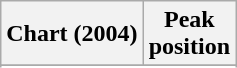<table class="wikitable sortable plainrowheaders" style="text-align:center;">
<tr>
<th scope="col">Chart (2004)</th>
<th scope="col">Peak<br>position</th>
</tr>
<tr>
</tr>
<tr>
</tr>
</table>
